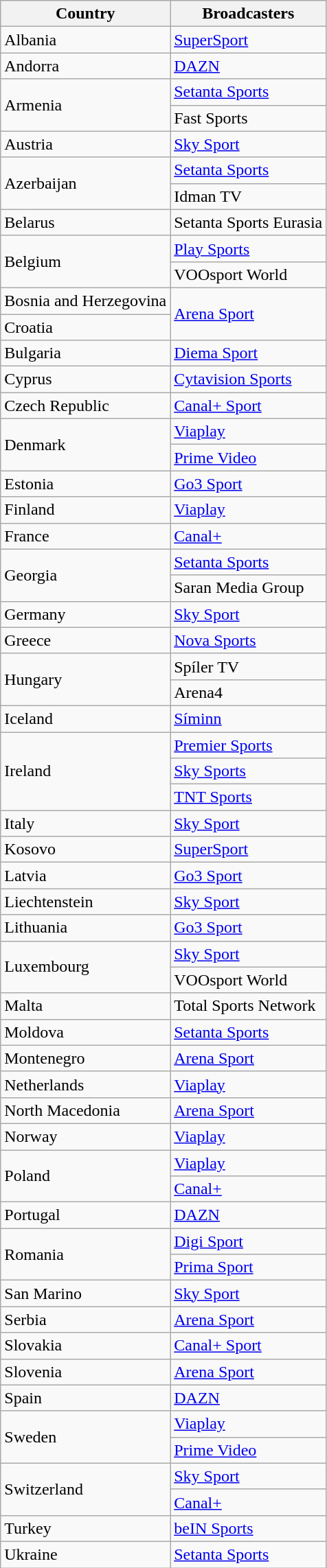<table class="wikitable">
<tr>
<th>Country</th>
<th>Broadcasters</th>
</tr>
<tr>
<td>Albania</td>
<td><a href='#'>SuperSport</a></td>
</tr>
<tr>
<td>Andorra</td>
<td><a href='#'>DAZN</a></td>
</tr>
<tr>
<td rowspan="2">Armenia</td>
<td><a href='#'>Setanta Sports</a></td>
</tr>
<tr>
<td>Fast Sports</td>
</tr>
<tr>
<td>Austria</td>
<td><a href='#'>Sky Sport</a></td>
</tr>
<tr>
<td rowspan="2">Azerbaijan</td>
<td><a href='#'>Setanta Sports</a></td>
</tr>
<tr>
<td>Idman TV</td>
</tr>
<tr>
<td>Belarus</td>
<td>Setanta Sports Eurasia </td>
</tr>
<tr>
<td rowspan="2">Belgium</td>
<td><a href='#'>Play Sports</a></td>
</tr>
<tr>
<td>VOOsport World</td>
</tr>
<tr>
<td>Bosnia and Herzegovina</td>
<td rowspan="2"><a href='#'>Arena Sport</a></td>
</tr>
<tr>
<td>Croatia</td>
</tr>
<tr>
<td>Bulgaria</td>
<td><a href='#'>Diema Sport</a></td>
</tr>
<tr>
<td>Cyprus</td>
<td><a href='#'>Cytavision Sports</a></td>
</tr>
<tr>
<td>Czech Republic</td>
<td><a href='#'>Canal+ Sport</a></td>
</tr>
<tr>
<td rowspan="2">Denmark</td>
<td><a href='#'>Viaplay</a></td>
</tr>
<tr>
<td><a href='#'>Prime Video</a></td>
</tr>
<tr>
<td>Estonia</td>
<td><a href='#'>Go3 Sport</a></td>
</tr>
<tr>
<td>Finland</td>
<td><a href='#'>Viaplay</a></td>
</tr>
<tr>
<td>France</td>
<td><a href='#'>Canal+</a></td>
</tr>
<tr>
<td rowspan="2">Georgia</td>
<td><a href='#'>Setanta Sports</a></td>
</tr>
<tr>
<td>Saran Media Group</td>
</tr>
<tr>
<td>Germany</td>
<td><a href='#'>Sky Sport</a></td>
</tr>
<tr>
<td>Greece</td>
<td><a href='#'>Nova Sports</a></td>
</tr>
<tr>
<td rowspan="2">Hungary</td>
<td>Spíler TV</td>
</tr>
<tr>
<td>Arena4</td>
</tr>
<tr>
<td>Iceland</td>
<td><a href='#'>Síminn</a></td>
</tr>
<tr>
<td rowspan="3">Ireland</td>
<td><a href='#'>Premier Sports</a></td>
</tr>
<tr>
<td><a href='#'>Sky Sports</a></td>
</tr>
<tr>
<td><a href='#'>TNT Sports</a></td>
</tr>
<tr>
<td>Italy</td>
<td><a href='#'>Sky Sport</a></td>
</tr>
<tr>
<td>Kosovo</td>
<td><a href='#'>SuperSport</a></td>
</tr>
<tr>
<td>Latvia</td>
<td><a href='#'>Go3 Sport</a></td>
</tr>
<tr>
<td>Liechtenstein</td>
<td><a href='#'>Sky Sport</a></td>
</tr>
<tr>
<td>Lithuania</td>
<td><a href='#'>Go3 Sport</a></td>
</tr>
<tr>
<td rowspan="2">Luxembourg</td>
<td><a href='#'>Sky Sport</a></td>
</tr>
<tr>
<td>VOOsport World</td>
</tr>
<tr>
<td>Malta</td>
<td>Total Sports Network</td>
</tr>
<tr>
<td>Moldova</td>
<td><a href='#'>Setanta Sports</a></td>
</tr>
<tr>
<td>Montenegro</td>
<td><a href='#'>Arena Sport</a></td>
</tr>
<tr>
<td>Netherlands</td>
<td><a href='#'>Viaplay</a></td>
</tr>
<tr>
<td>North Macedonia</td>
<td><a href='#'>Arena Sport</a></td>
</tr>
<tr>
<td>Norway</td>
<td><a href='#'>Viaplay</a></td>
</tr>
<tr>
<td rowspan="2">Poland</td>
<td><a href='#'>Viaplay</a></td>
</tr>
<tr>
<td><a href='#'>Canal+</a></td>
</tr>
<tr>
<td>Portugal</td>
<td><a href='#'>DAZN</a></td>
</tr>
<tr>
<td rowspan="2">Romania</td>
<td><a href='#'>Digi Sport</a></td>
</tr>
<tr>
<td><a href='#'>Prima Sport</a></td>
</tr>
<tr>
<td>San Marino</td>
<td><a href='#'>Sky Sport</a></td>
</tr>
<tr>
<td>Serbia</td>
<td><a href='#'>Arena Sport</a></td>
</tr>
<tr>
<td>Slovakia</td>
<td><a href='#'>Canal+ Sport</a></td>
</tr>
<tr>
<td>Slovenia</td>
<td><a href='#'>Arena Sport</a></td>
</tr>
<tr>
<td>Spain</td>
<td><a href='#'>DAZN</a></td>
</tr>
<tr>
<td rowspan="2">Sweden</td>
<td><a href='#'>Viaplay</a></td>
</tr>
<tr>
<td><a href='#'>Prime Video</a></td>
</tr>
<tr>
<td rowspan="2">Switzerland</td>
<td><a href='#'>Sky Sport</a></td>
</tr>
<tr>
<td><a href='#'>Canal+</a></td>
</tr>
<tr>
<td>Turkey</td>
<td><a href='#'>beIN Sports</a></td>
</tr>
<tr>
<td>Ukraine</td>
<td><a href='#'>Setanta Sports</a></td>
</tr>
</table>
